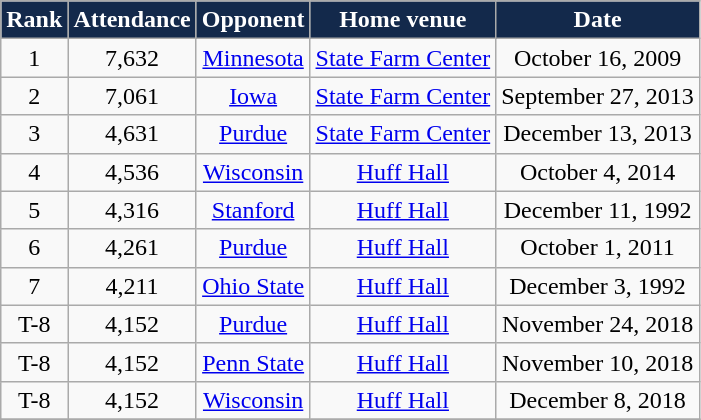<table class="wikitable sortable" border="1">
<tr>
<th style="background:#13294B; color:white" "width=50px">Rank</th>
<th style="background:#13294B; color:white" "width=100px">Attendance</th>
<th style="background:#13294B; color:white" "width=100px">Opponent</th>
<th style="background:#13294B; color:white" "width=100px">Home venue</th>
<th style="background:#13294B; color:white" data-sort-type="date" align="center" "width=200px">Date</th>
</tr>
<tr style="text-align:center;">
<td>1</td>
<td>7,632</td>
<td><a href='#'>Minnesota</a></td>
<td><a href='#'>State Farm Center</a></td>
<td>October 16, 2009</td>
</tr>
<tr style="text-align:center;">
<td>2</td>
<td>7,061</td>
<td><a href='#'>Iowa</a></td>
<td><a href='#'>State Farm Center</a></td>
<td>September 27, 2013</td>
</tr>
<tr style="text-align:center;">
<td>3</td>
<td>4,631</td>
<td><a href='#'>Purdue</a></td>
<td><a href='#'>State Farm Center</a></td>
<td>December 13, 2013</td>
</tr>
<tr style="text-align:center;">
<td>4</td>
<td>4,536</td>
<td><a href='#'>Wisconsin</a></td>
<td><a href='#'>Huff Hall</a></td>
<td>October 4, 2014</td>
</tr>
<tr style="text-align:center;">
<td>5</td>
<td>4,316</td>
<td><a href='#'>Stanford</a></td>
<td><a href='#'>Huff Hall</a></td>
<td>December 11, 1992</td>
</tr>
<tr style="text-align:center;">
<td>6</td>
<td>4,261</td>
<td><a href='#'>Purdue</a></td>
<td><a href='#'>Huff Hall</a></td>
<td>October 1, 2011</td>
</tr>
<tr style="text-align:center;">
<td>7</td>
<td>4,211</td>
<td><a href='#'>Ohio State</a></td>
<td><a href='#'>Huff Hall</a></td>
<td>December 3, 1992</td>
</tr>
<tr style="text-align:center;">
<td>T-8</td>
<td>4,152</td>
<td><a href='#'>Purdue</a></td>
<td><a href='#'>Huff Hall</a></td>
<td>November 24, 2018</td>
</tr>
<tr style="text-align:center;">
<td>T-8</td>
<td>4,152</td>
<td><a href='#'>Penn State</a></td>
<td><a href='#'>Huff Hall</a></td>
<td>November 10, 2018</td>
</tr>
<tr style="text-align:center;">
<td>T-8</td>
<td>4,152</td>
<td><a href='#'>Wisconsin</a></td>
<td><a href='#'>Huff Hall</a></td>
<td>December 8, 2018</td>
</tr>
<tr style="text-align:center;">
</tr>
</table>
